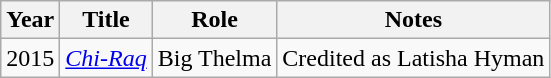<table class="wikitable sortable">
<tr>
<th>Year</th>
<th>Title</th>
<th>Role</th>
<th>Notes</th>
</tr>
<tr>
<td>2015</td>
<td><em><a href='#'>Chi-Raq</a></em></td>
<td>Big Thelma</td>
<td>Credited as Latisha Hyman</td>
</tr>
</table>
